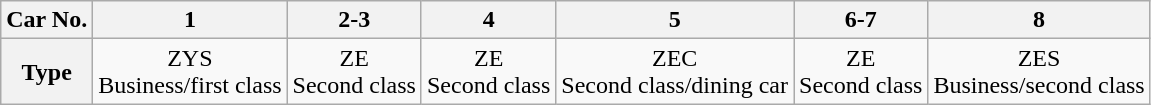<table class="wikitable" style="text-align: center">
<tr>
<th>Car No.</th>
<th>1</th>
<th>2-3</th>
<th>4</th>
<th>5</th>
<th>6-7</th>
<th>8</th>
</tr>
<tr>
<th>Type</th>
<td>ZYS<br>Business/first class</td>
<td>ZE<br>Second class</td>
<td>ZE<br>Second class </td>
<td>ZEC<br>Second class/dining car</td>
<td>ZE<br>Second class</td>
<td>ZES<br>Business/second class</td>
</tr>
</table>
